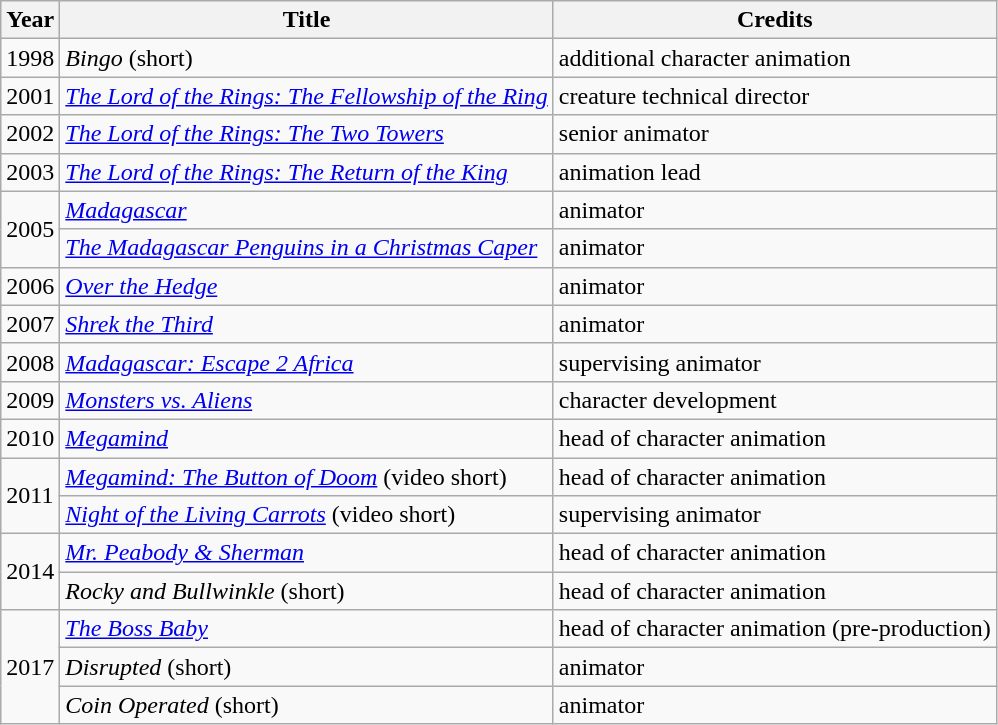<table class="wikitable">
<tr>
<th>Year</th>
<th>Title</th>
<th>Credits</th>
</tr>
<tr>
<td>1998</td>
<td><em>Bingo</em> (short)</td>
<td>additional character animation</td>
</tr>
<tr>
<td>2001</td>
<td><em><a href='#'>The Lord of the Rings: The Fellowship of the Ring</a></em></td>
<td>creature technical director</td>
</tr>
<tr>
<td>2002</td>
<td><em><a href='#'>The Lord of the Rings: The Two Towers</a></em></td>
<td>senior animator</td>
</tr>
<tr>
<td>2003</td>
<td><em><a href='#'>The Lord of the Rings: The Return of the King</a></em></td>
<td>animation lead</td>
</tr>
<tr>
<td rowspan="2">2005</td>
<td><em><a href='#'>Madagascar</a></em></td>
<td>animator</td>
</tr>
<tr>
<td><em><a href='#'>The Madagascar Penguins in a Christmas Caper</a></em></td>
<td>animator</td>
</tr>
<tr>
<td>2006</td>
<td><em><a href='#'>Over the Hedge</a></em></td>
<td>animator</td>
</tr>
<tr>
<td>2007</td>
<td><em><a href='#'>Shrek the Third</a></em></td>
<td>animator</td>
</tr>
<tr>
<td>2008</td>
<td><em><a href='#'>Madagascar: Escape 2 Africa</a></em></td>
<td>supervising animator</td>
</tr>
<tr>
<td>2009</td>
<td><em><a href='#'>Monsters vs. Aliens</a></em></td>
<td>character development</td>
</tr>
<tr>
<td>2010</td>
<td><em><a href='#'>Megamind</a></em></td>
<td>head of character animation</td>
</tr>
<tr>
<td rowspan="2">2011</td>
<td><em><a href='#'>Megamind: The Button of Doom</a></em> (video short)</td>
<td>head of character animation</td>
</tr>
<tr>
<td><em><a href='#'>Night of the Living Carrots</a></em> (video short)</td>
<td>supervising animator</td>
</tr>
<tr>
<td rowspan="2">2014</td>
<td><em><a href='#'>Mr. Peabody & Sherman</a></em></td>
<td>head of character animation</td>
</tr>
<tr>
<td><em>Rocky and Bullwinkle</em> (short)</td>
<td>head of character animation</td>
</tr>
<tr>
<td rowspan="3">2017</td>
<td><em><a href='#'>The Boss Baby</a></em></td>
<td>head of character animation (pre-production)</td>
</tr>
<tr>
<td><em>Disrupted</em> (short)</td>
<td>animator</td>
</tr>
<tr>
<td><em>Coin Operated</em> (short)</td>
<td>animator</td>
</tr>
</table>
